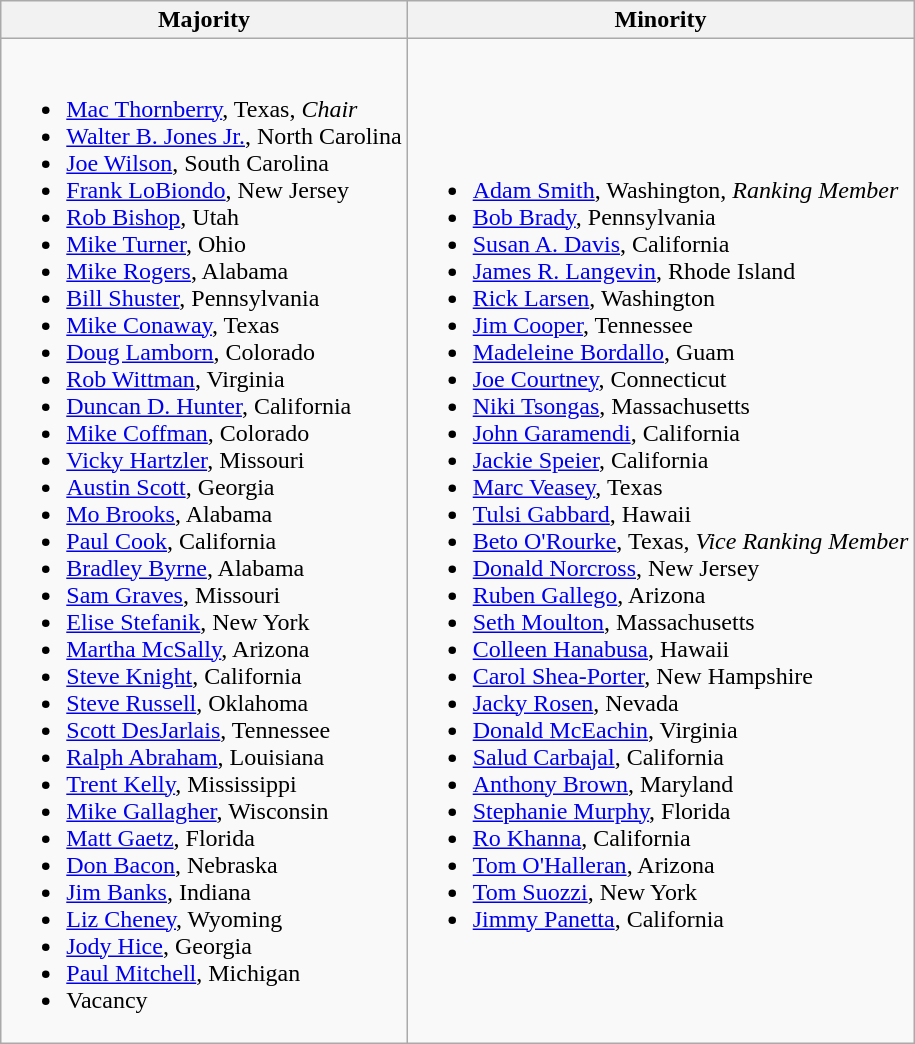<table class=wikitable>
<tr>
<th>Majority</th>
<th>Minority</th>
</tr>
<tr>
<td><br><ul><li><a href='#'>Mac Thornberry</a>, Texas, <em>Chair</em></li><li><a href='#'>Walter B. Jones Jr.</a>, North Carolina</li><li><a href='#'>Joe Wilson</a>, South Carolina</li><li><a href='#'>Frank LoBiondo</a>, New Jersey</li><li><a href='#'>Rob Bishop</a>, Utah</li><li><a href='#'>Mike Turner</a>, Ohio</li><li><a href='#'>Mike Rogers</a>, Alabama</li><li><a href='#'>Bill Shuster</a>, Pennsylvania</li><li><a href='#'>Mike Conaway</a>, Texas</li><li><a href='#'>Doug Lamborn</a>, Colorado</li><li><a href='#'>Rob Wittman</a>, Virginia</li><li><a href='#'>Duncan D. Hunter</a>, California</li><li><a href='#'>Mike Coffman</a>, Colorado</li><li><a href='#'>Vicky Hartzler</a>, Missouri</li><li><a href='#'>Austin Scott</a>, Georgia</li><li><a href='#'>Mo Brooks</a>, Alabama</li><li><a href='#'>Paul Cook</a>, California</li><li><a href='#'>Bradley Byrne</a>, Alabama</li><li><a href='#'>Sam Graves</a>, Missouri</li><li><a href='#'>Elise Stefanik</a>, New York</li><li><a href='#'>Martha McSally</a>, Arizona</li><li><a href='#'>Steve Knight</a>, California</li><li><a href='#'>Steve Russell</a>, Oklahoma</li><li><a href='#'>Scott DesJarlais</a>, Tennessee</li><li><a href='#'>Ralph Abraham</a>, Louisiana</li><li><a href='#'>Trent Kelly</a>, Mississippi</li><li><a href='#'>Mike Gallagher</a>, Wisconsin</li><li><a href='#'>Matt Gaetz</a>, Florida</li><li><a href='#'>Don Bacon</a>, Nebraska</li><li><a href='#'>Jim Banks</a>, Indiana</li><li><a href='#'>Liz Cheney</a>, Wyoming</li><li><a href='#'>Jody Hice</a>, Georgia</li><li><a href='#'>Paul Mitchell</a>, Michigan</li><li>Vacancy</li></ul></td>
<td><br><ul><li><a href='#'>Adam Smith</a>, Washington, <em>Ranking Member</em></li><li><a href='#'>Bob Brady</a>, Pennsylvania</li><li><a href='#'>Susan A. Davis</a>, California</li><li><a href='#'>James R. Langevin</a>, Rhode Island</li><li><a href='#'>Rick Larsen</a>, Washington</li><li><a href='#'>Jim Cooper</a>, Tennessee</li><li><a href='#'>Madeleine Bordallo</a>, Guam</li><li><a href='#'>Joe Courtney</a>, Connecticut</li><li><a href='#'>Niki Tsongas</a>, Massachusetts</li><li><a href='#'>John Garamendi</a>, California</li><li><a href='#'>Jackie Speier</a>, California</li><li><a href='#'>Marc Veasey</a>, Texas</li><li><a href='#'>Tulsi Gabbard</a>, Hawaii</li><li><a href='#'>Beto O'Rourke</a>, Texas, <em>Vice Ranking Member</em></li><li><a href='#'>Donald Norcross</a>, New Jersey</li><li><a href='#'>Ruben Gallego</a>, Arizona</li><li><a href='#'>Seth Moulton</a>, Massachusetts</li><li><a href='#'>Colleen Hanabusa</a>, Hawaii</li><li><a href='#'>Carol Shea-Porter</a>, New Hampshire</li><li><a href='#'>Jacky Rosen</a>, Nevada</li><li><a href='#'>Donald McEachin</a>, Virginia</li><li><a href='#'>Salud Carbajal</a>, California</li><li><a href='#'>Anthony Brown</a>, Maryland</li><li><a href='#'>Stephanie Murphy</a>, Florida</li><li><a href='#'>Ro Khanna</a>, California</li><li><a href='#'>Tom O'Halleran</a>, Arizona</li><li><a href='#'>Tom Suozzi</a>, New York</li><li><a href='#'>Jimmy Panetta</a>, California</li></ul></td>
</tr>
</table>
